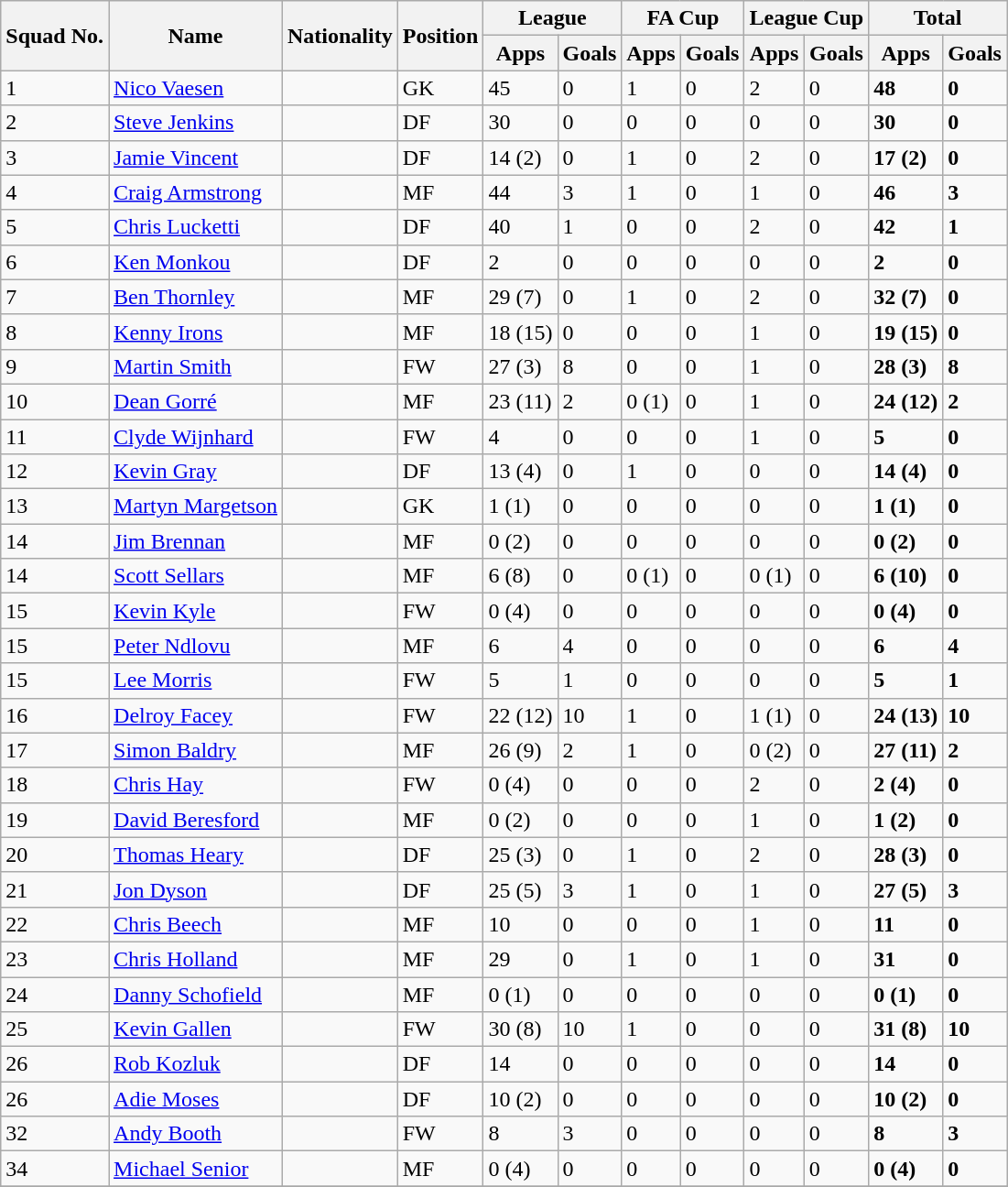<table class="wikitable sortable">
<tr>
<th scope=col rowspan=2>Squad No.</th>
<th scope=col rowspan=2>Name</th>
<th scope=col rowspan=2>Nationality</th>
<th scope=col rowspan=2>Position</th>
<th colspan=2>League</th>
<th colspan=2>FA Cup</th>
<th colspan=2>League Cup</th>
<th colspan=2>Total</th>
</tr>
<tr>
<th>Apps</th>
<th>Goals</th>
<th>Apps</th>
<th>Goals</th>
<th>Apps</th>
<th>Goals</th>
<th>Apps</th>
<th>Goals</th>
</tr>
<tr>
<td>1</td>
<td><a href='#'>Nico Vaesen</a></td>
<td></td>
<td>GK</td>
<td>45</td>
<td>0</td>
<td>1</td>
<td>0</td>
<td>2</td>
<td>0</td>
<td><strong>48</strong></td>
<td><strong>0</strong></td>
</tr>
<tr>
<td>2</td>
<td><a href='#'>Steve Jenkins</a></td>
<td></td>
<td>DF</td>
<td>30</td>
<td>0</td>
<td>0</td>
<td>0</td>
<td>0</td>
<td>0</td>
<td><strong>30</strong></td>
<td><strong>0</strong></td>
</tr>
<tr>
<td>3</td>
<td><a href='#'>Jamie Vincent</a></td>
<td></td>
<td>DF</td>
<td>14 (2)</td>
<td>0</td>
<td>1</td>
<td>0</td>
<td>2</td>
<td>0</td>
<td><strong>17 (2)</strong></td>
<td><strong>0</strong></td>
</tr>
<tr>
<td>4</td>
<td><a href='#'>Craig Armstrong</a></td>
<td></td>
<td>MF</td>
<td>44</td>
<td>3</td>
<td>1</td>
<td>0</td>
<td>1</td>
<td>0</td>
<td><strong>46</strong></td>
<td><strong>3</strong></td>
</tr>
<tr>
<td>5</td>
<td><a href='#'>Chris Lucketti</a></td>
<td></td>
<td>DF</td>
<td>40</td>
<td>1</td>
<td>0</td>
<td>0</td>
<td>2</td>
<td>0</td>
<td><strong>42</strong></td>
<td><strong>1</strong></td>
</tr>
<tr>
<td>6</td>
<td><a href='#'>Ken Monkou</a></td>
<td></td>
<td>DF</td>
<td>2</td>
<td>0</td>
<td>0</td>
<td>0</td>
<td>0</td>
<td>0</td>
<td><strong>2</strong></td>
<td><strong>0</strong></td>
</tr>
<tr>
<td>7</td>
<td><a href='#'>Ben Thornley</a></td>
<td></td>
<td>MF</td>
<td>29 (7)</td>
<td>0</td>
<td>1</td>
<td>0</td>
<td>2</td>
<td>0</td>
<td><strong>32 (7)</strong></td>
<td><strong>0</strong></td>
</tr>
<tr>
<td>8</td>
<td><a href='#'>Kenny Irons</a></td>
<td></td>
<td>MF</td>
<td>18 (15)</td>
<td>0</td>
<td>0</td>
<td>0</td>
<td>1</td>
<td>0</td>
<td><strong>19 (15)</strong></td>
<td><strong>0</strong></td>
</tr>
<tr>
<td>9</td>
<td><a href='#'>Martin Smith</a></td>
<td></td>
<td>FW</td>
<td>27 (3)</td>
<td>8</td>
<td>0</td>
<td>0</td>
<td>1</td>
<td>0</td>
<td><strong>28 (3)</strong></td>
<td><strong>8</strong></td>
</tr>
<tr>
<td>10</td>
<td><a href='#'>Dean Gorré</a></td>
<td></td>
<td>MF</td>
<td>23 (11)</td>
<td>2</td>
<td>0 (1)</td>
<td>0</td>
<td>1</td>
<td>0</td>
<td><strong>24 (12)</strong></td>
<td><strong>2</strong></td>
</tr>
<tr>
<td>11</td>
<td><a href='#'>Clyde Wijnhard</a></td>
<td></td>
<td>FW</td>
<td>4</td>
<td>0</td>
<td>0</td>
<td>0</td>
<td>1</td>
<td>0</td>
<td><strong>5</strong></td>
<td><strong>0</strong></td>
</tr>
<tr>
<td>12</td>
<td><a href='#'>Kevin Gray</a></td>
<td></td>
<td>DF</td>
<td>13 (4)</td>
<td>0</td>
<td>1</td>
<td>0</td>
<td>0</td>
<td>0</td>
<td><strong>14 (4)</strong></td>
<td><strong>0</strong></td>
</tr>
<tr>
<td>13</td>
<td><a href='#'>Martyn Margetson</a></td>
<td></td>
<td>GK</td>
<td>1 (1)</td>
<td>0</td>
<td>0</td>
<td>0</td>
<td>0</td>
<td>0</td>
<td><strong>1 (1)</strong></td>
<td><strong>0</strong></td>
</tr>
<tr>
<td>14</td>
<td><a href='#'>Jim Brennan</a></td>
<td></td>
<td>MF</td>
<td>0 (2)</td>
<td>0</td>
<td>0</td>
<td>0</td>
<td>0</td>
<td>0</td>
<td><strong>0 (2)</strong></td>
<td><strong>0</strong></td>
</tr>
<tr>
<td>14</td>
<td><a href='#'>Scott Sellars</a></td>
<td></td>
<td>MF</td>
<td>6 (8)</td>
<td>0</td>
<td>0 (1)</td>
<td>0</td>
<td>0 (1)</td>
<td>0</td>
<td><strong>6 (10)</strong></td>
<td><strong>0</strong></td>
</tr>
<tr>
<td>15</td>
<td><a href='#'>Kevin Kyle</a></td>
<td></td>
<td>FW</td>
<td>0 (4)</td>
<td>0</td>
<td>0</td>
<td>0</td>
<td>0</td>
<td>0</td>
<td><strong>0 (4)</strong></td>
<td><strong>0</strong></td>
</tr>
<tr>
<td>15</td>
<td><a href='#'>Peter Ndlovu</a></td>
<td></td>
<td>MF</td>
<td>6</td>
<td>4</td>
<td>0</td>
<td>0</td>
<td>0</td>
<td>0</td>
<td><strong>6</strong></td>
<td><strong>4</strong></td>
</tr>
<tr>
<td>15</td>
<td><a href='#'>Lee Morris</a></td>
<td></td>
<td>FW</td>
<td>5</td>
<td>1</td>
<td>0</td>
<td>0</td>
<td>0</td>
<td>0</td>
<td><strong>5</strong></td>
<td><strong>1</strong></td>
</tr>
<tr>
<td>16</td>
<td><a href='#'>Delroy Facey</a></td>
<td></td>
<td>FW</td>
<td>22 (12)</td>
<td>10</td>
<td>1</td>
<td>0</td>
<td>1 (1)</td>
<td>0</td>
<td><strong>24 (13)</strong></td>
<td><strong>10</strong></td>
</tr>
<tr>
<td>17</td>
<td><a href='#'>Simon Baldry</a></td>
<td></td>
<td>MF</td>
<td>26 (9)</td>
<td>2</td>
<td>1</td>
<td>0</td>
<td>0 (2)</td>
<td>0</td>
<td><strong>27 (11)</strong></td>
<td><strong>2</strong></td>
</tr>
<tr>
<td>18</td>
<td><a href='#'>Chris Hay</a></td>
<td></td>
<td>FW</td>
<td>0 (4)</td>
<td>0</td>
<td>0</td>
<td>0</td>
<td>2</td>
<td>0</td>
<td><strong>2 (4)</strong></td>
<td><strong>0</strong></td>
</tr>
<tr>
<td>19</td>
<td><a href='#'>David Beresford</a></td>
<td></td>
<td>MF</td>
<td>0 (2)</td>
<td>0</td>
<td>0</td>
<td>0</td>
<td>1</td>
<td>0</td>
<td><strong>1 (2)</strong></td>
<td><strong>0</strong></td>
</tr>
<tr>
<td>20</td>
<td><a href='#'>Thomas Heary</a></td>
<td></td>
<td>DF</td>
<td>25 (3)</td>
<td>0</td>
<td>1</td>
<td>0</td>
<td>2</td>
<td>0</td>
<td><strong>28 (3)</strong></td>
<td><strong>0</strong></td>
</tr>
<tr>
<td>21</td>
<td><a href='#'>Jon Dyson</a></td>
<td></td>
<td>DF</td>
<td>25 (5)</td>
<td>3</td>
<td>1</td>
<td>0</td>
<td>1</td>
<td>0</td>
<td><strong>27 (5)</strong></td>
<td><strong>3</strong></td>
</tr>
<tr>
<td>22</td>
<td><a href='#'>Chris Beech</a></td>
<td></td>
<td>MF</td>
<td>10</td>
<td>0</td>
<td>0</td>
<td>0</td>
<td>1</td>
<td>0</td>
<td><strong>11</strong></td>
<td><strong>0</strong></td>
</tr>
<tr>
<td>23</td>
<td><a href='#'>Chris Holland</a></td>
<td></td>
<td>MF</td>
<td>29</td>
<td>0</td>
<td>1</td>
<td>0</td>
<td>1</td>
<td>0</td>
<td><strong>31</strong></td>
<td><strong>0</strong></td>
</tr>
<tr>
<td>24</td>
<td><a href='#'>Danny Schofield</a></td>
<td></td>
<td>MF</td>
<td>0 (1)</td>
<td>0</td>
<td>0</td>
<td>0</td>
<td>0</td>
<td>0</td>
<td><strong>0 (1)</strong></td>
<td><strong>0</strong></td>
</tr>
<tr>
<td>25</td>
<td><a href='#'>Kevin Gallen</a></td>
<td></td>
<td>FW</td>
<td>30 (8)</td>
<td>10</td>
<td>1</td>
<td>0</td>
<td>0</td>
<td>0</td>
<td><strong>31 (8)</strong></td>
<td><strong>10</strong></td>
</tr>
<tr>
<td>26</td>
<td><a href='#'>Rob Kozluk</a></td>
<td></td>
<td>DF</td>
<td>14</td>
<td>0</td>
<td>0</td>
<td>0</td>
<td>0</td>
<td>0</td>
<td><strong>14</strong></td>
<td><strong>0</strong></td>
</tr>
<tr>
<td>26</td>
<td><a href='#'>Adie Moses</a></td>
<td></td>
<td>DF</td>
<td>10 (2)</td>
<td>0</td>
<td>0</td>
<td>0</td>
<td>0</td>
<td>0</td>
<td><strong>10 (2)</strong></td>
<td><strong>0</strong></td>
</tr>
<tr>
<td>32</td>
<td><a href='#'>Andy Booth</a></td>
<td></td>
<td>FW</td>
<td>8</td>
<td>3</td>
<td>0</td>
<td>0</td>
<td>0</td>
<td>0</td>
<td><strong>8</strong></td>
<td><strong>3</strong></td>
</tr>
<tr>
<td>34</td>
<td><a href='#'>Michael Senior</a></td>
<td></td>
<td>MF</td>
<td>0 (4)</td>
<td>0</td>
<td>0</td>
<td>0</td>
<td>0</td>
<td>0</td>
<td><strong>0 (4)</strong></td>
<td><strong>0</strong></td>
</tr>
<tr>
</tr>
</table>
